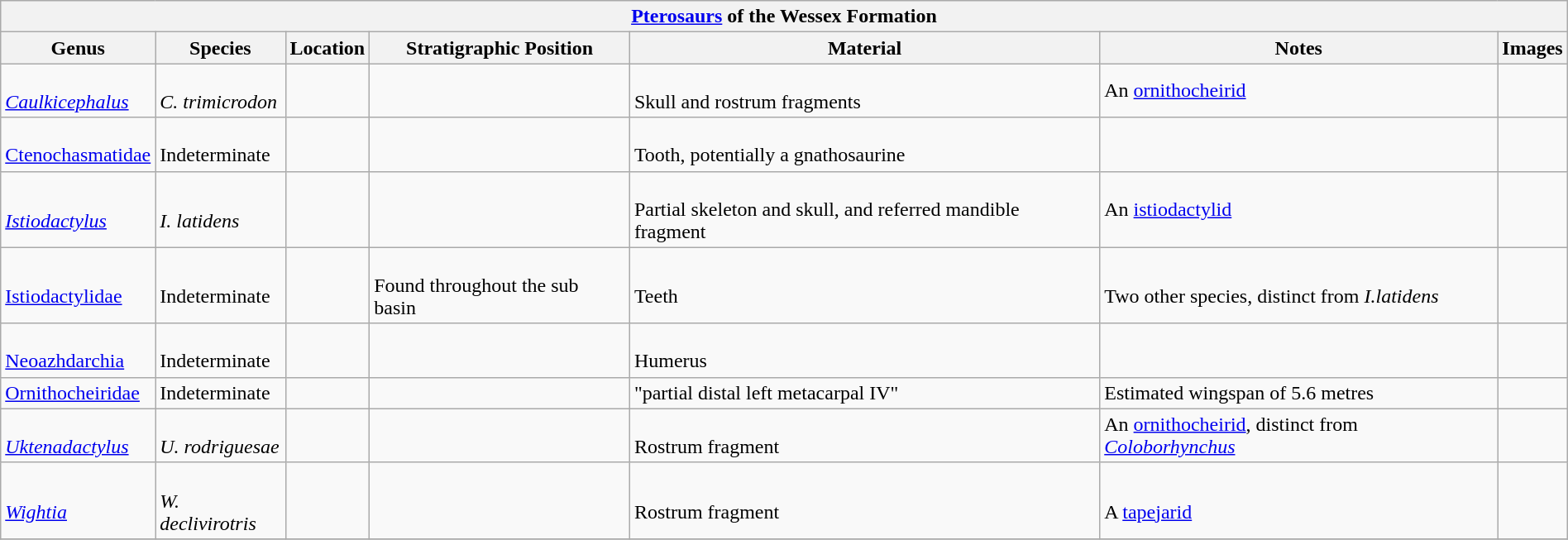<table class="wikitable"  style="margin:auto; width:100%;">
<tr>
<th colspan="7" style="text-align:center;"><strong><a href='#'>Pterosaurs</a> of the Wessex Formation</strong></th>
</tr>
<tr>
<th>Genus</th>
<th>Species</th>
<th>Location</th>
<th>Stratigraphic Position</th>
<th>Material</th>
<th>Notes</th>
<th>Images</th>
</tr>
<tr>
<td><br><em><a href='#'>Caulkicephalus</a></em></td>
<td><br><em>C. trimicrodon</em></td>
<td></td>
<td></td>
<td><br>Skull and rostrum fragments</td>
<td>An <a href='#'>ornithocheirid</a></td>
<td></td>
</tr>
<tr>
<td><br><a href='#'>Ctenochasmatidae</a></td>
<td><br>Indeterminate</td>
<td></td>
<td></td>
<td><br>Tooth, potentially a gnathosaurine</td>
<td></td>
<td></td>
</tr>
<tr>
<td><br><em><a href='#'>Istiodactylus</a></em></td>
<td><br><em>I. latidens</em></td>
<td></td>
<td></td>
<td><br>Partial skeleton and skull, and referred mandible fragment</td>
<td>An <a href='#'>istiodactylid</a></td>
<td></td>
</tr>
<tr>
<td><br><a href='#'>Istiodactylidae</a></td>
<td><br>Indeterminate</td>
<td></td>
<td><br>Found throughout the sub basin</td>
<td><br>Teeth</td>
<td><br>Two other species, distinct from <em>I.latidens</em></td>
<td></td>
</tr>
<tr>
<td><br><a href='#'>Neoazhdarchia</a></td>
<td><br>Indeterminate</td>
<td></td>
<td></td>
<td><br>Humerus</td>
<td></td>
<td></td>
</tr>
<tr>
<td><a href='#'>Ornithocheiridae</a></td>
<td>Indeterminate</td>
<td></td>
<td></td>
<td>"partial distal left metacarpal IV"</td>
<td>Estimated wingspan of 5.6 metres</td>
<td></td>
</tr>
<tr>
<td><br><em><a href='#'>Uktenadactylus</a></em></td>
<td><br><em>U. rodriguesae</em></td>
<td></td>
<td></td>
<td><br>Rostrum fragment</td>
<td>An <a href='#'>ornithocheirid</a>, distinct from <em><a href='#'>Coloborhynchus</a></em></td>
<td><br></td>
</tr>
<tr>
<td><br><em><a href='#'>Wightia</a></em></td>
<td><br><em>W. declivirotris</em></td>
<td></td>
<td></td>
<td><br>Rostrum fragment</td>
<td><br>A <a href='#'>tapejarid</a></td>
<td></td>
</tr>
<tr>
</tr>
</table>
